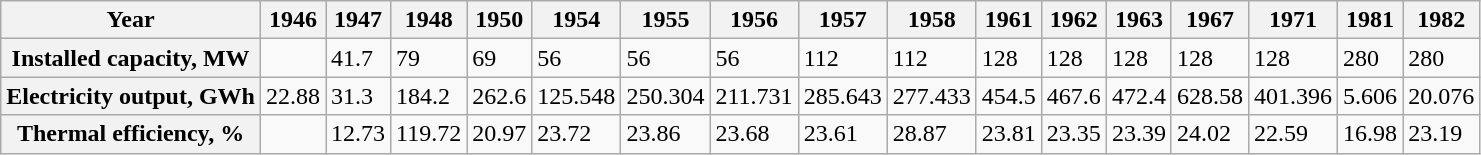<table class="wikitable">
<tr>
<th>Year</th>
<th>1946</th>
<th>1947</th>
<th>1948</th>
<th>1950</th>
<th>1954</th>
<th>1955</th>
<th>1956</th>
<th>1957</th>
<th>1958</th>
<th>1961</th>
<th>1962</th>
<th>1963</th>
<th>1967</th>
<th>1971</th>
<th>1981</th>
<th>1982</th>
</tr>
<tr>
<th>Installed  capacity, MW</th>
<td></td>
<td>41.7</td>
<td>79</td>
<td>69</td>
<td>56</td>
<td>56</td>
<td>56</td>
<td>112</td>
<td>112</td>
<td>128</td>
<td>128</td>
<td>128</td>
<td>128</td>
<td>128</td>
<td>280</td>
<td>280</td>
</tr>
<tr>
<th>Electricity  output, GWh</th>
<td>22.88</td>
<td>31.3</td>
<td>184.2</td>
<td>262.6</td>
<td>125.548</td>
<td>250.304</td>
<td>211.731</td>
<td>285.643</td>
<td>277.433</td>
<td>454.5</td>
<td>467.6</td>
<td>472.4</td>
<td>628.58</td>
<td>401.396</td>
<td>5.606</td>
<td>20.076</td>
</tr>
<tr>
<th>Thermal efficiency, %</th>
<td></td>
<td>12.73</td>
<td>119.72</td>
<td>20.97</td>
<td>23.72</td>
<td>23.86</td>
<td>23.68</td>
<td>23.61</td>
<td>28.87</td>
<td>23.81</td>
<td>23.35</td>
<td>23.39</td>
<td>24.02</td>
<td>22.59</td>
<td>16.98</td>
<td>23.19</td>
</tr>
</table>
